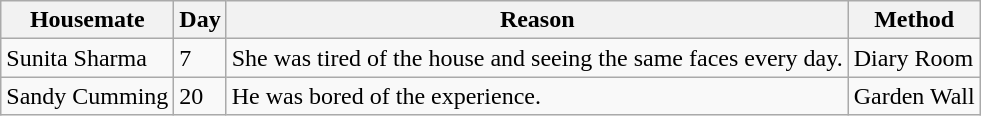<table class="wikitable">
<tr>
<th>Housemate</th>
<th>Day</th>
<th>Reason</th>
<th>Method</th>
</tr>
<tr>
<td>Sunita Sharma</td>
<td>7</td>
<td>She was tired of the house and seeing the same faces every day.</td>
<td>Diary Room</td>
</tr>
<tr>
<td>Sandy Cumming</td>
<td>20</td>
<td>He was bored of the experience.</td>
<td>Garden Wall</td>
</tr>
</table>
